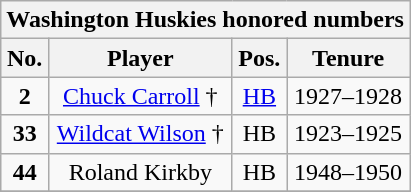<table class="wikitable" style="text-align:center">
<tr>
<th colspan=4 style =><strong>Washington Huskies honored numbers</strong></th>
</tr>
<tr>
<th style = >No.</th>
<th style = >Player</th>
<th style = >Pos.</th>
<th style = >Tenure</th>
</tr>
<tr>
<td><strong>2</strong></td>
<td><a href='#'>Chuck Carroll</a> †</td>
<td><a href='#'>HB</a></td>
<td>1927–1928</td>
</tr>
<tr>
<td><strong>33</strong></td>
<td><a href='#'>Wildcat Wilson</a> †</td>
<td>HB</td>
<td>1923–1925</td>
</tr>
<tr>
<td><strong>44</strong></td>
<td>Roland Kirkby</td>
<td>HB</td>
<td>1948–1950</td>
</tr>
<tr>
</tr>
</table>
